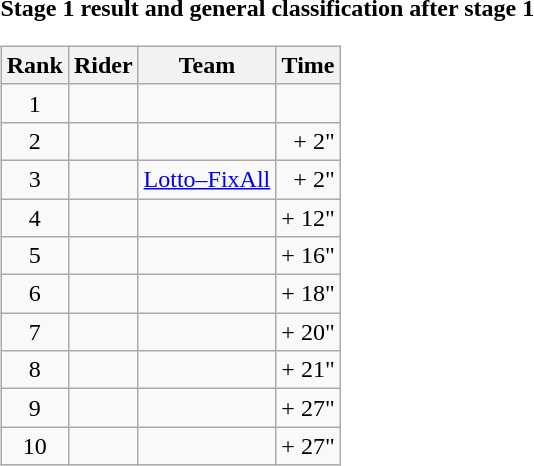<table>
<tr>
<td><strong>Stage 1 result and general classification after stage 1</strong><br><table class="wikitable">
<tr>
<th scope="col">Rank</th>
<th scope="col">Rider</th>
<th scope="col">Team</th>
<th scope="col">Time</th>
</tr>
<tr>
<td style="text-align:center;">1</td>
<td></td>
<td></td>
<td style="text-align:right;"></td>
</tr>
<tr>
<td style="text-align:center;">2</td>
<td></td>
<td></td>
<td style="text-align:right;">+ 2"</td>
</tr>
<tr>
<td style="text-align:center;">3</td>
<td></td>
<td><a href='#'>Lotto–FixAll</a></td>
<td style="text-align:right;">+ 2"</td>
</tr>
<tr>
<td style="text-align:center;">4</td>
<td></td>
<td></td>
<td style="text-align:right;">+ 12"</td>
</tr>
<tr>
<td style="text-align:center;">5</td>
<td></td>
<td></td>
<td style="text-align:right;">+ 16"</td>
</tr>
<tr>
<td style="text-align:center;">6</td>
<td></td>
<td></td>
<td style="text-align:right;">+ 18"</td>
</tr>
<tr>
<td style="text-align:center;">7</td>
<td></td>
<td></td>
<td style="text-align:right;">+ 20"</td>
</tr>
<tr>
<td style="text-align:center;">8</td>
<td></td>
<td></td>
<td style="text-align:right;">+ 21"</td>
</tr>
<tr>
<td style="text-align:center;">9</td>
<td></td>
<td></td>
<td style="text-align:right;">+ 27"</td>
</tr>
<tr>
<td style="text-align:center;">10</td>
<td></td>
<td></td>
<td style="text-align:right;">+ 27"</td>
</tr>
</table>
</td>
</tr>
</table>
